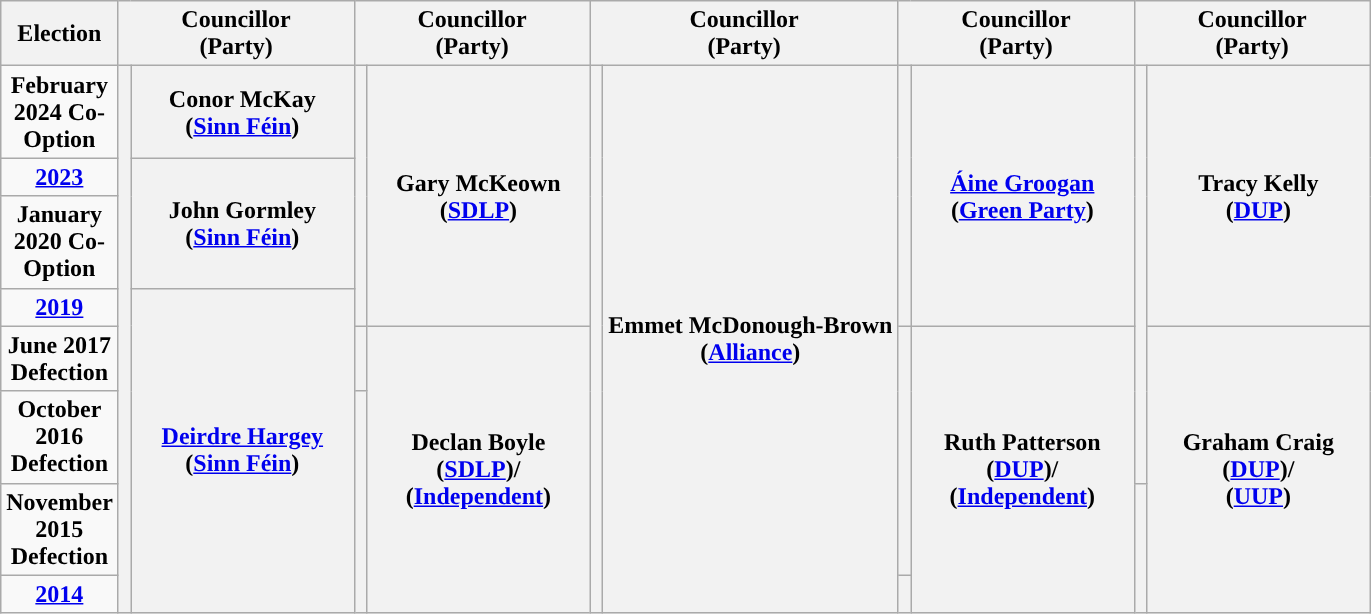<table class="wikitable" style="text-align:center">
<tr>
<th scope="col" width="50">Election</th>
<th scope="col" width="150" colspan = "2">Councillor<br> (Party)</th>
<th scope="col" width="150" colspan = "2">Councillor<br> (Party)</th>
<th scope="col" width="150" colspan = "2">Councillor<br> (Party)</th>
<th scope="col" width="150" colspan = "2">Councillor<br> (Party)</th>
<th scope="col" width="150" colspan = "2">Councillor<br> (Party)</th>
</tr>
<tr>
<td><strong>February 2024 Co-Option</strong></td>
<th rowspan="8" width="1" style="background-color: "></th>
<th rowspan = "1">Conor McKay <br>  (<a href='#'>Sinn Féin</a>)</th>
<th rowspan="4" width="1" style="background-color: "></th>
<th rowspan = "4">Gary McKeown <br> (<a href='#'>SDLP</a>)</th>
<th rowspan="8" width="1" style="background-color: "></th>
<th rowspan = "8">Emmet McDonough-Brown <br> (<a href='#'>Alliance</a>)</th>
<th rowspan="4" width="1" style="background-color: "></th>
<th rowspan = "4"><a href='#'>Áine Groogan</a> <br> (<a href='#'>Green Party</a>)</th>
<th rowspan="6" width="1" style="background-color: "></th>
<th rowspan = "4">Tracy Kelly <br> (<a href='#'>DUP</a>)</th>
</tr>
<tr>
<td><strong><a href='#'>2023</a></strong></td>
<th rowspan = "2">John Gormley <br>  (<a href='#'>Sinn Féin</a>)</th>
</tr>
<tr>
<td><strong>January 2020 Co-Option</strong></td>
</tr>
<tr>
<td><strong><a href='#'>2019</a></strong></td>
<th rowspan = "5"><a href='#'>Deirdre Hargey</a> <br>  (<a href='#'>Sinn Féin</a>)</th>
</tr>
<tr>
<td><strong>June 2017 Defection</strong></td>
<th rowspan="1" width="1" style="background-color: "></th>
<th rowspan="4">Declan Boyle <br>  (<a href='#'>SDLP</a>)/ <br> (<a href='#'>Independent</a>)</th>
<th rowspan="3" width="1" style="background-color: "></th>
<th rowspan="4">Ruth Patterson <br> (<a href='#'>DUP</a>)/ <br> (<a href='#'>Independent</a>)</th>
<th rowspan="4">Graham Craig <br> (<a href='#'>DUP</a>)/ <br> (<a href='#'>UUP</a>)</th>
</tr>
<tr>
<td><strong>October 2016 Defection</strong></td>
<th rowspan="3" width="1" style="background-color: "></th>
</tr>
<tr>
<td><strong>November 2015 Defection</strong></td>
<th rowspan="2" width="1" style="background-color: "></th>
</tr>
<tr>
<td><strong><a href='#'>2014</a></strong></td>
<th rowspan="1" width="1" style="background-color: "></th>
</tr>
</table>
